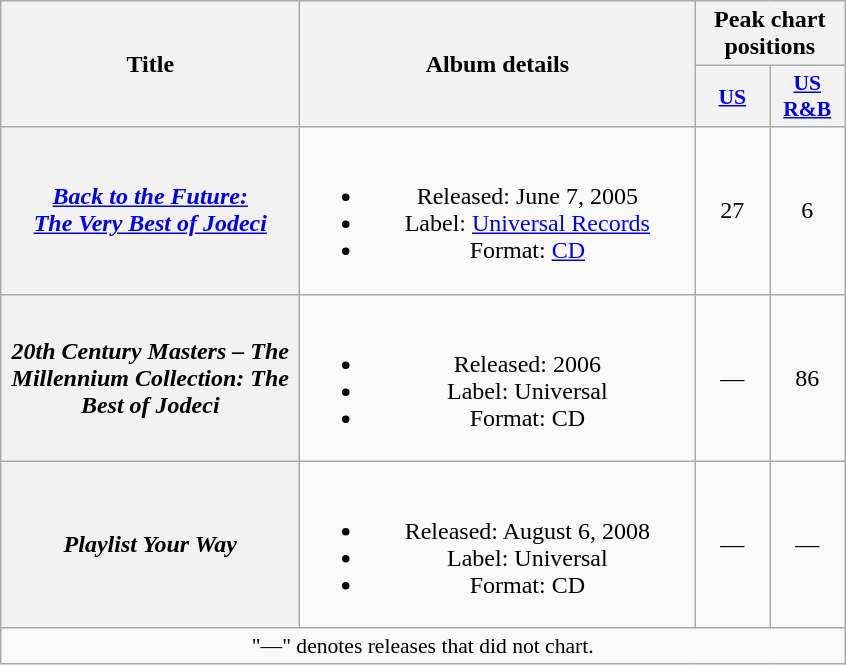<table class="wikitable plainrowheaders" style="text-align:center;" border="1">
<tr>
<th scope="col" rowspan="2" style="width:12em;">Title</th>
<th scope="col" rowspan="2" style="width:16em;">Album details</th>
<th scope="col" colspan="2">Peak chart positions</th>
</tr>
<tr>
<th scope="col" style="width:3.0em;font-size:90%;"><a href='#'>US</a><br></th>
<th scope="col" style="width:3.0em;font-size:90%;"><a href='#'>US R&B</a><br></th>
</tr>
<tr>
<th scope="row"><em><a href='#'>Back to the Future:<br>The Very Best of Jodeci</a></em></th>
<td><br><ul><li>Released: June 7, 2005</li><li>Label: <a href='#'>Universal Records</a></li><li>Format: <a href='#'>CD</a></li></ul></td>
<td>27</td>
<td>6</td>
</tr>
<tr>
<th scope="row"><em>20th Century Masters – The Millennium Collection: The Best of Jodeci</em></th>
<td><br><ul><li>Released: 2006</li><li>Label: Universal</li><li>Format: CD</li></ul></td>
<td>—</td>
<td>86</td>
</tr>
<tr>
<th scope="row"><em>Playlist Your Way</em></th>
<td><br><ul><li>Released: August 6, 2008</li><li>Label: Universal</li><li>Format: CD</li></ul></td>
<td>—</td>
<td>—</td>
</tr>
<tr>
<td colspan="14" style="font-size:90%">"—" denotes releases that did not chart.</td>
</tr>
</table>
